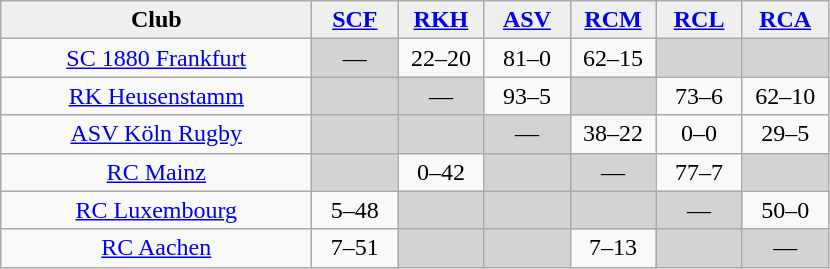<table class="wikitable" style="text-align: center;">
<tr>
<th style="background:#efefef; width:200px;">Club</th>
<th style="background:#efefef; width:50px;"><a href='#'>SCF</a></th>
<th style="background:#efefef; width:50px;"><a href='#'>RKH</a></th>
<th style="background:#efefef; width:50px;"><a href='#'>ASV</a></th>
<th style="background:#efefef; width:50px;"><a href='#'>RCM</a></th>
<th style="background:#efefef; width:50px;"><a href='#'>RCL</a></th>
<th style="background:#efefef; width:50px;"><a href='#'>RCA</a></th>
</tr>
<tr align=center>
<td><a href='#'>SC 1880 Frankfurt</a></td>
<td bgcolor=#D3D3D3>—</td>
<td>22–20</td>
<td>81–0</td>
<td>62–15</td>
<td bgcolor=#D3D3D3></td>
<td bgcolor=#D3D3D3></td>
</tr>
<tr align=center>
<td><a href='#'>RK Heusenstamm</a></td>
<td bgcolor=#D3D3D3></td>
<td bgcolor=#D3D3D3>—</td>
<td>93–5</td>
<td bgcolor=#D3D3D3></td>
<td>73–6</td>
<td>62–10</td>
</tr>
<tr align=center>
<td><a href='#'>ASV Köln Rugby</a></td>
<td bgcolor=#D3D3D3></td>
<td bgcolor=#D3D3D3></td>
<td bgcolor=#D3D3D3>—</td>
<td>38–22</td>
<td>0–0</td>
<td>29–5</td>
</tr>
<tr align=center>
<td><a href='#'>RC Mainz</a></td>
<td bgcolor=#D3D3D3></td>
<td>0–42</td>
<td bgcolor=#D3D3D3></td>
<td bgcolor=#D3D3D3>—</td>
<td>77–7</td>
<td bgcolor=#D3D3D3></td>
</tr>
<tr align=center>
<td><a href='#'>RC Luxembourg</a></td>
<td>5–48</td>
<td bgcolor=#D3D3D3></td>
<td bgcolor=#D3D3D3></td>
<td bgcolor=#D3D3D3></td>
<td bgcolor=#D3D3D3>—</td>
<td>50–0</td>
</tr>
<tr align=center>
<td><a href='#'>RC Aachen</a></td>
<td>7–51</td>
<td bgcolor=#D3D3D3></td>
<td bgcolor=#D3D3D3></td>
<td>7–13</td>
<td bgcolor=#D3D3D3></td>
<td bgcolor=#D3D3D3>—</td>
</tr>
</table>
